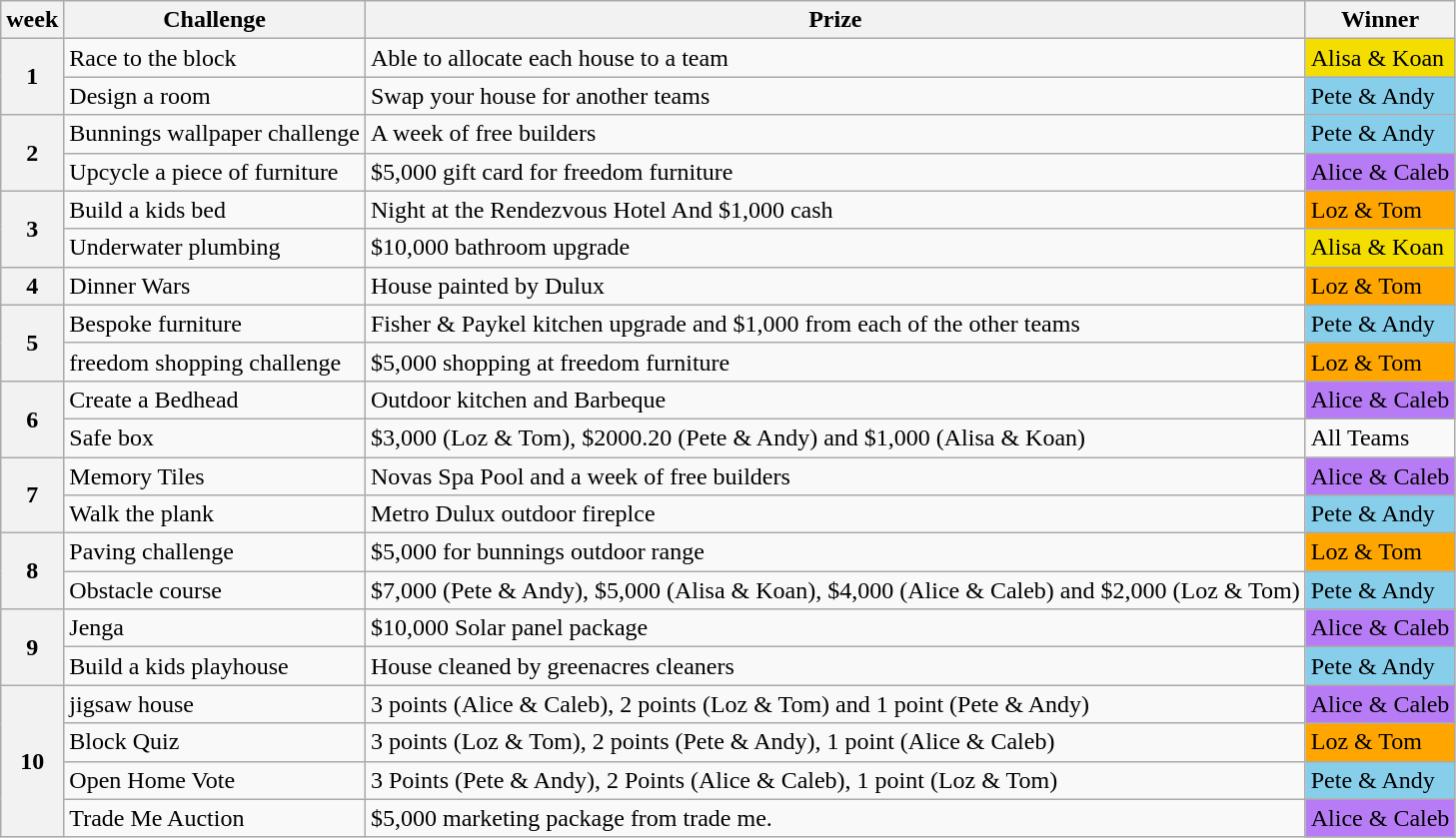<table class="wikitable">
<tr>
<th>week</th>
<th>Challenge</th>
<th>Prize</th>
<th>Winner</th>
</tr>
<tr>
<th rowspan="2">1</th>
<td>Race to the block</td>
<td>Able to allocate each house to a team</td>
<td scope="col" style="background:#f4de00; color:black;">Alisa & Koan</td>
</tr>
<tr>
<td>Design a room</td>
<td>Swap your house for another teams</td>
<td scope="col" style="background:skyblue; color:black;">Pete & Andy</td>
</tr>
<tr>
<th rowspan="2">2</th>
<td>Bunnings wallpaper challenge</td>
<td>A week of free builders</td>
<td scope="col" style="background:skyblue; color:black;">Pete & Andy</td>
</tr>
<tr>
<td>Upcycle a piece of furniture</td>
<td>$5,000 gift card for freedom furniture</td>
<td scope="col" style="background:#B87BF6; color:black;">Alice & Caleb</td>
</tr>
<tr>
<th rowspan="2">3</th>
<td>Build a kids bed</td>
<td>Night at the Rendezvous Hotel And $1,000 cash</td>
<td scope="col" style="background:orange; color:black;">Loz & Tom</td>
</tr>
<tr>
<td>Underwater plumbing</td>
<td>$10,000 bathroom upgrade</td>
<td scope="col" style="background:#f4de00; color:black;">Alisa & Koan</td>
</tr>
<tr>
<th>4</th>
<td>Dinner Wars</td>
<td>House painted by Dulux</td>
<td scope="col" style="background:orange; color:black;">Loz & Tom</td>
</tr>
<tr>
<th rowspan="2">5</th>
<td>Bespoke furniture</td>
<td>Fisher & Paykel kitchen upgrade and $1,000 from each of the other teams</td>
<td scope="col" style="background:skyblue; color:black;">Pete & Andy</td>
</tr>
<tr>
<td>freedom shopping challenge</td>
<td>$5,000 shopping at freedom furniture</td>
<td scope="col" style="background:orange; color:black;">Loz & Tom</td>
</tr>
<tr>
<th rowspan="2">6</th>
<td>Create a Bedhead</td>
<td>Outdoor kitchen and Barbeque</td>
<td scope="col" style="background:#B87BF6; color:black;">Alice & Caleb</td>
</tr>
<tr>
<td>Safe box</td>
<td>$3,000 (Loz & Tom), $2000.20 (Pete & Andy) and $1,000 (Alisa & Koan)</td>
<td>All Teams</td>
</tr>
<tr>
<th rowspan="2">7</th>
<td>Memory Tiles</td>
<td>Novas Spa Pool and a week of free builders</td>
<td scope="col" style="background:#B87BF6; color:black;">Alice & Caleb</td>
</tr>
<tr>
<td>Walk the plank</td>
<td>Metro Dulux outdoor fireplce</td>
<td scope="col" style="background:skyblue; color:black;">Pete & Andy</td>
</tr>
<tr>
<th rowspan="2">8</th>
<td>Paving challenge</td>
<td>$5,000 for bunnings outdoor range</td>
<td scope="col" style="background:orange; color:black;">Loz & Tom</td>
</tr>
<tr>
<td>Obstacle course</td>
<td>$7,000 (Pete & Andy), $5,000 (Alisa & Koan), $4,000 (Alice & Caleb) and $2,000 (Loz & Tom)</td>
<td scope="col" style="background:skyblue; color:black;">Pete & Andy</td>
</tr>
<tr>
<th rowspan="2">9</th>
<td>Jenga</td>
<td>$10,000 Solar panel package</td>
<td scope="col" style="background:#B87BF6; color:black;">Alice & Caleb</td>
</tr>
<tr>
<td>Build a kids playhouse</td>
<td>House cleaned by greenacres cleaners</td>
<td scope="col" style="background:skyblue; color:black;">Pete & Andy</td>
</tr>
<tr>
<th rowspan="4">10</th>
<td>jigsaw house</td>
<td>3 points (Alice & Caleb), 2 points (Loz & Tom) and 1 point (Pete & Andy)</td>
<td scope="col" style="background:#B87BF6; color:black;">Alice & Caleb</td>
</tr>
<tr>
<td>Block Quiz</td>
<td>3 points (Loz & Tom), 2 points (Pete & Andy), 1 point (Alice & Caleb)</td>
<td scope="col" style="background:orange; color:black;">Loz & Tom</td>
</tr>
<tr>
<td>Open Home Vote</td>
<td>3 Points (Pete & Andy), 2 Points (Alice & Caleb), 1 point (Loz & Tom)</td>
<td scope="col" style="background:skyblue; color:black;">Pete & Andy</td>
</tr>
<tr>
<td>Trade Me Auction</td>
<td>$5,000 marketing package from trade me.</td>
<td scope="col" style="background:#B87BF6; color:black;">Alice & Caleb</td>
</tr>
</table>
